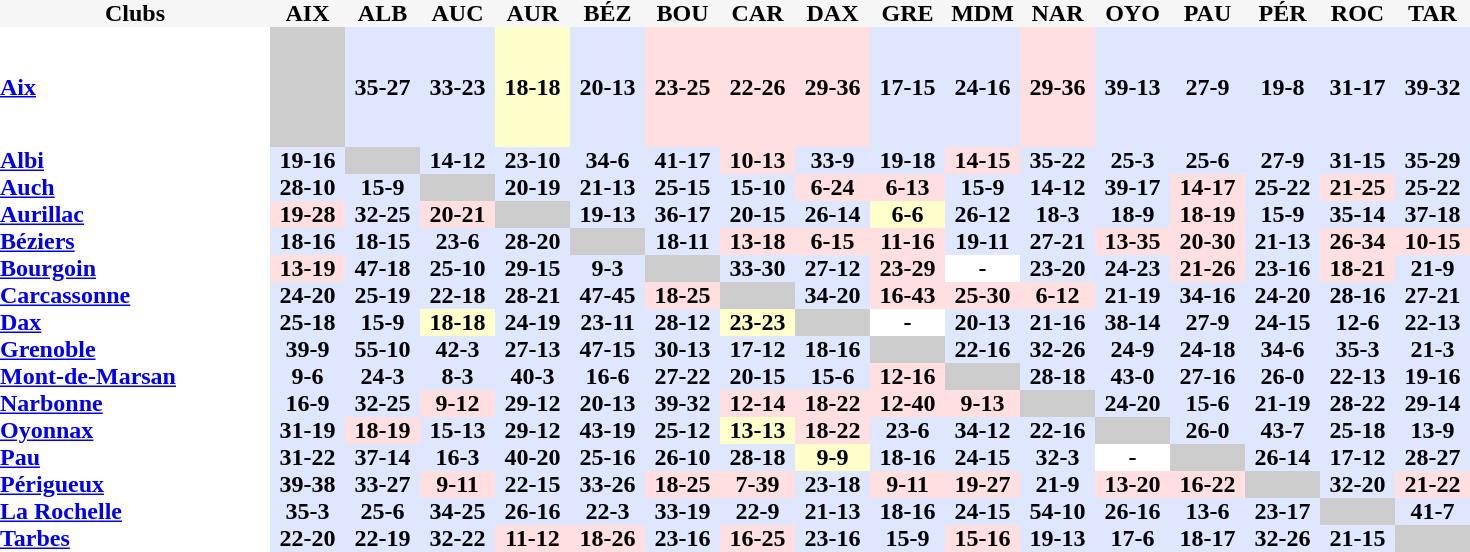<table bgcolor="#FFFFFF" cellpadding="0" cellspacing="0" border="0" style="font-size:100%; border: gray solid 0px; border-collapse: collapse; height:80px; font-weight:bold; text-align:center;">
<tr --- style="background-color:#F6F6F6;">
<th scope="col" style="width:180px;">Clubs</th>
<th scope="col" style="width:50px;">AIX</th>
<th scope="col" style="width:50px;">ALB</th>
<th scope="col" style="width:50px;">AUC</th>
<th scope="col" style="width:50px;">AUR</th>
<th scope="col" style="width:50px;">BÉZ</th>
<th scope="col" style="width:50px;">BOU</th>
<th scope="col" style="width:50px;">CAR</th>
<th scope="col" style="width:50px;">DAX</th>
<th scope="col" style="width:50px;">GRE</th>
<th scope="col" style="width:50px;">MDM</th>
<th scope="col" style="width:50px;">NAR</th>
<th scope="col" style="width:50px;">OYO</th>
<th scope="col" style="width:50px;">PAU</th>
<th scope="col" style="width:50px;">PÉR</th>
<th scope="col" style="width:50px;">ROC</th>
<th scope="col" style="width:50px;">TAR</th>
</tr>
<tr --- height="80px">
<th scope="row" align="left" width="160px"><a href='#'>Aix</a></th>
<td style="background:#CCCCCC;"></td>
<td style="background:#DFE7FF;">35-27</td>
<td style="background:#DFE7FF;">33-23</td>
<td style="background:#FFFFCC;">18-18</td>
<td style="background:#DFE7FF;">20-13</td>
<td style="background:#FFDFDF;">23-25</td>
<td style="background:#FFDFDF;">22-26</td>
<td style="background:#FFDFDF;">29-36</td>
<td style="background:#DFE7FF;">17-15</td>
<td style="background:#DFE7FF;">24-16</td>
<td style="background:#FFDFDF;">29-36</td>
<td style="background:#DFE7FF;">39-13</td>
<td style="background:#DFE7FF;">27-9</td>
<td style="background:#DFE7FF;">19-8</td>
<td style="background:#DFE7FF;">31-17</td>
<td style="background:#DFE7FF;">39-32</td>
</tr>
<tr --->
<th scope="row" align="left"><a href='#'>Albi</a></th>
<td style="background:#DFE7FF;">19-16</td>
<td style="background:#CCCCCC;"></td>
<td style="background:#DFE7FF;">14-12</td>
<td style="background:#DFE7FF;">23-10</td>
<td style="background:#DFE7FF;">34-6</td>
<td style="background:#DFE7FF;">41-17</td>
<td style="background:#FFDFDF;">10-13</td>
<td style="background:#DFE7FF;">33-9</td>
<td style="background:#DFE7FF;">19-18</td>
<td style="background:#FFDFDF;">14-15</td>
<td style="background:#DFE7FF;">35-22</td>
<td style="background:#DFE7FF;">25-3</td>
<td style="background:#DFE7FF;">25-6</td>
<td style="background:#DFE7FF;">27-9</td>
<td style="background:#DFE7FF;">31-15</td>
<td style="background:#DFE7FF;">35-29</td>
</tr>
<tr --->
<th scope="row" align="left"><a href='#'>Auch</a></th>
<td style="background:#DFE7FF;">28-10</td>
<td style="background:#DFE7FF;">15-9</td>
<td style="background:#CCCCCC;"></td>
<td style="background:#DFE7FF;">20-19</td>
<td style="background:#DFE7FF;">21-13</td>
<td style="background:#DFE7FF;">25-15</td>
<td style="background:#DFE7FF;">15-10</td>
<td style="background:#FFDFDF;">6-24</td>
<td style="background:#FFDFDF;">6-13</td>
<td style="background:#DFE7FF;">15-9</td>
<td style="background:#DFE7FF;">14-12</td>
<td style="background:#DFE7FF;">39-17</td>
<td style="background:#FFDFDF;">14-17</td>
<td style="background:#DFE7FF;">25-22</td>
<td style="background:#FFDFDF;">21-25</td>
<td style="background:#DFE7FF;">25-22</td>
</tr>
<tr --->
<th scope="row" align="left"><a href='#'>Aurillac</a></th>
<td style="background:#FFDFDF;">19-28</td>
<td style="background:#DFE7FF;">32-25</td>
<td style="background:#FFDFDF;">20-21</td>
<td style="background:#CCCCCC;"></td>
<td style="background:#DFE7FF;">19-13</td>
<td style="background:#DFE7FF;">36-17</td>
<td style="background:#DFE7FF;">20-15</td>
<td style="background:#DFE7FF;">26-14</td>
<td style="background:#FFFFCC;">6-6</td>
<td style="background:#DFE7FF;">26-12</td>
<td style="background:#DFE7FF;">18-3</td>
<td style="background:#DFE7FF;">18-9</td>
<td style="background:#FFDFDF;">18-19</td>
<td style="background:#DFE7FF;">15-9</td>
<td style="background:#DFE7FF;">35-14</td>
<td style="background:#DFE7FF;">37-18</td>
</tr>
<tr --->
<th scope="row" align="left"><a href='#'>Béziers</a></th>
<td style="background:#DFE7FF;">18-16</td>
<td style="background:#DFE7FF;">18-15</td>
<td style="background:#DFE7FF;">23-6</td>
<td style="background:#DFE7FF;">28-20</td>
<td style="background:#CCCCCC;"></td>
<td style="background:#DFE7FF;">18-11</td>
<td style="background:#FFDFDF;">13-18</td>
<td style="background:#FFDFDF;">6-15</td>
<td style="background:#FFDFDF;">11-16</td>
<td style="background:#DFE7FF;">19-11</td>
<td style="background:#DFE7FF;">27-21</td>
<td style="background:#FFDFDF;">13-35</td>
<td style="background:#FFDFDF;">20-30</td>
<td style="background:#DFE7FF;">21-13</td>
<td style="background:#FFDFDF;">26-34</td>
<td style="background:#FFDFDF;">10-15</td>
</tr>
<tr --->
<th scope="row" align="left"><a href='#'>Bourgoin</a></th>
<td style="background:#FFDFDF;">13-19</td>
<td style="background:#DFE7FF;">47-18</td>
<td style="background:#DFE7FF;">25-10</td>
<td style="background:#DFE7FF;">29-15</td>
<td style="background:#DFE7FF;">9-3</td>
<td style="background:#CCCCCC;"></td>
<td style="background:#DFE7FF;">33-30</td>
<td style="background:#DFE7FF;">27-12</td>
<td style="background:#FFDFDF;">23-29</td>
<td style="background:#FFFFFF;">-</td>
<td style="background:#DFE7FF;">23-20</td>
<td style="background:#DFE7FF;">24-23</td>
<td style="background:#FFDFDF;">21-26</td>
<td style="background:#DFE7FF;">23-16</td>
<td style="background:#FFDFDF;">18-21</td>
<td style="background:#DFE7FF;">21-9</td>
</tr>
<tr --->
<th scope="row" align="left"><a href='#'>Carcassonne</a></th>
<td style="background:#DFE7FF;">24-20</td>
<td style="background:#DFE7FF;">25-19</td>
<td style="background:#DFE7FF;">22-18</td>
<td style="background:#DFE7FF;">28-21</td>
<td style="background:#DFE7FF;">47-45</td>
<td style="background:#FFDFDF;">18-25</td>
<td style="background:#CCCCCC;"></td>
<td style="background:#DFE7FF;">34-20</td>
<td style="background:#FFDFDF;">16-43</td>
<td style="background:#FFDFDF;">25-30</td>
<td style="background:#FFDFDF;">6-12</td>
<td style="background:#DFE7FF;">21-19</td>
<td style="background:#DFE7FF;">34-16</td>
<td style="background:#DFE7FF;">24-20</td>
<td style="background:#DFE7FF;">28-16</td>
<td style="background:#DFE7FF;">27-21</td>
</tr>
<tr --->
<th scope="row" align="left"><a href='#'>Dax</a></th>
<td style="background:#DFE7FF;">25-18</td>
<td style="background:#DFE7FF;">15-9</td>
<td style="background:#FFFFCC;">18-18</td>
<td style="background:#DFE7FF;">24-19</td>
<td style="background:#DFE7FF;">23-11</td>
<td style="background:#DFE7FF;">28-12</td>
<td style="background:#FFFFCC;">23-23</td>
<td style="background:#CCCCCC;"></td>
<td style="background:#FFFFFF;">-</td>
<td style="background:#DFE7FF;">20-13</td>
<td style="background:#DFE7FF;">21-16</td>
<td style="background:#DFE7FF;">38-14</td>
<td style="background:#DFE7FF;">27-9</td>
<td style="background:#DFE7FF;">24-15</td>
<td style="background:#DFE7FF;">12-6</td>
<td style="background:#DFE7FF;">22-13</td>
</tr>
<tr --->
<th scope="row" align="left"><a href='#'>Grenoble</a></th>
<td style="background:#DFE7FF;">39-9</td>
<td style="background:#DFE7FF;">55-10</td>
<td style="background:#DFE7FF;">42-3</td>
<td style="background:#DFE7FF;">27-13</td>
<td style="background:#DFE7FF;">47-15</td>
<td style="background:#DFE7FF;">30-13</td>
<td style="background:#DFE7FF;">17-12</td>
<td style="background:#DFE7FF;">18-16</td>
<td style="background:#CCCCCC;"></td>
<td style="background:#DFE7FF;">22-16</td>
<td style="background:#DFE7FF;">32-26</td>
<td style="background:#DFE7FF;">24-9</td>
<td style="background:#DFE7FF;">24-18</td>
<td style="background:#DFE7FF;">34-6</td>
<td style="background:#DFE7FF;">35-3</td>
<td style="background:#DFE7FF;">21-3</td>
</tr>
<tr --->
<th scope="row" align="left"><a href='#'>Mont-de-Marsan</a></th>
<td style="background:#DFE7FF;">9-6</td>
<td style="background:#DFE7FF;">24-3</td>
<td style="background:#DFE7FF;">8-3</td>
<td style="background:#DFE7FF;">40-3</td>
<td style="background:#DFE7FF;">16-6</td>
<td style="background:#DFE7FF;">27-22</td>
<td style="background:#DFE7FF;">20-15</td>
<td style="background:#DFE7FF;">15-6</td>
<td style="background:#FFDFDF;">12-16</td>
<td style="background:#CCCCCC;"></td>
<td style="background:#DFE7FF;">28-18</td>
<td style="background:#DFE7FF;">43-0</td>
<td style="background:#DFE7FF;">27-16</td>
<td style="background:#DFE7FF;">26-0</td>
<td style="background:#DFE7FF;">22-13</td>
<td style="background:#DFE7FF;">19-16</td>
</tr>
<tr --->
<th scope="row" align="left"><a href='#'>Narbonne</a></th>
<td style="background:#DFE7FF;">16-9</td>
<td style="background:#DFE7FF;">32-25</td>
<td style="background:#FFDFDF;">9-12</td>
<td style="background:#DFE7FF;">29-12</td>
<td style="background:#DFE7FF;">20-13</td>
<td style="background:#DFE7FF;">39-32</td>
<td style="background:#FFDFDF;">12-14</td>
<td style="background:#FFDFDF;">18-22</td>
<td style="background:#FFDFDF;">12-40</td>
<td style="background:#FFDFDF;">9-13</td>
<td style="background:#CCCCCC;"></td>
<td style="background:#DFE7FF;">24-20</td>
<td style="background:#DFE7FF;">15-6</td>
<td style="background:#DFE7FF;">21-19</td>
<td style="background:#DFE7FF;">28-22</td>
<td style="background:#DFE7FF;">29-14</td>
</tr>
<tr --->
<th scope="row" align="left"><a href='#'>Oyonnax</a></th>
<td style="background:#DFE7FF;">31-19</td>
<td style="background:#FFDFDF;">18-19</td>
<td style="background:#DFE7FF;">15-13</td>
<td style="background:#DFE7FF;">29-12</td>
<td style="background:#DFE7FF;">43-19</td>
<td style="background:#DFE7FF;">25-12</td>
<td style="background:#FFFFCC;">13-13</td>
<td style="background:#FFDFDF;">18-22</td>
<td style="background:#DFE7FF;">23-6</td>
<td style="background:#DFE7FF;">34-12</td>
<td style="background:#DFE7FF;">22-16</td>
<td style="background:#CCCCCC;"></td>
<td style="background:#DFE7FF;">26-0</td>
<td style="background:#DFE7FF;">43-7</td>
<td style="background:#DFE7FF;">25-18</td>
<td style="background:#DFE7FF;">13-9</td>
</tr>
<tr --->
<th scope="row" align="left"><a href='#'>Pau</a></th>
<td style="background:#DFE7FF;">31-22</td>
<td style="background:#DFE7FF;">37-14</td>
<td style="background:#DFE7FF;">16-3</td>
<td style="background:#DFE7FF;">40-20</td>
<td style="background:#DFE7FF;">25-16</td>
<td style="background:#DFE7FF;">26-10</td>
<td style="background:#DFE7FF;">28-18</td>
<td style="background:#FFFFCC;">9-9</td>
<td style="background:#DFE7FF;">18-16</td>
<td style="background:#DFE7FF;">24-15</td>
<td style="background:#DFE7FF;">32-3</td>
<td style="background:#FFFFFF;">-</td>
<td style="background:#CCCCCC;"></td>
<td style="background:#DFE7FF;">26-14</td>
<td style="background:#DFE7FF;">17-12</td>
<td style="background:#DFE7FF;">28-27</td>
</tr>
<tr --->
<th scope="row" align="left"><a href='#'>Périgueux</a></th>
<td style="background:#DFE7FF;">39-38</td>
<td style="background:#DFE7FF;">33-27</td>
<td style="background:#FFDFDF;">9-11</td>
<td style="background:#DFE7FF;">22-15</td>
<td style="background:#DFE7FF;">33-26</td>
<td style="background:#FFDFDF;">18-25</td>
<td style="background:#FFDFDF;">7-39</td>
<td style="background:#DFE7FF;">23-18</td>
<td style="background:#FFDFDF;">9-11</td>
<td style="background:#FFDFDF;">19-27</td>
<td style="background:#DFE7FF;">21-9</td>
<td style="background:#FFDFDF;">13-20</td>
<td style="background:#FFDFDF;">16-22</td>
<td style="background:#CCCCCC;"></td>
<td style="background:#DFE7FF;">32-20</td>
<td style="background:#FFDFDF;">21-22</td>
</tr>
<tr --->
<th scope="row" align="left"><a href='#'>La Rochelle</a></th>
<td style="background:#DFE7FF;">35-3</td>
<td style="background:#DFE7FF;">25-6</td>
<td style="background:#DFE7FF;">34-25</td>
<td style="background:#DFE7FF;">26-16</td>
<td style="background:#DFE7FF;">22-3</td>
<td style="background:#DFE7FF;">33-19</td>
<td style="background:#DFE7FF;">22-9</td>
<td style="background:#DFE7FF;">21-13</td>
<td style="background:#DFE7FF;">18-16</td>
<td style="background:#DFE7FF;">24-15</td>
<td style="background:#DFE7FF;">54-10</td>
<td style="background:#DFE7FF;">26-16</td>
<td style="background:#DFE7FF;">13-6</td>
<td style="background:#DFE7FF;">23-17</td>
<td style="background:#CCCCCC;"></td>
<td style="background:#DFE7FF;">41-7</td>
</tr>
<tr --->
<th scope="row" align="left"><a href='#'>Tarbes</a></th>
<td style="background:#DFE7FF;">22-20</td>
<td style="background:#DFE7FF;">22-19</td>
<td style="background:#DFE7FF;">32-22</td>
<td style="background:#FFDFDF;">11-12</td>
<td style="background:#FFDFDF;">18-26</td>
<td style="background:#DFE7FF;">23-16</td>
<td style="background:#FFDFDF;">16-25</td>
<td style="background:#DFE7FF;">23-16</td>
<td style="background:#DFE7FF;">15-9</td>
<td style="background:#FFDFDF;">15-16</td>
<td style="background:#DFE7FF;">19-13</td>
<td style="background:#DFE7FF;">17-6</td>
<td style="background:#DFE7FF;">18-17</td>
<td style="background:#DFE7FF;">32-26</td>
<td style="background:#DFE7FF;">21-15</td>
<td style="background:#CCCCCC;"></td>
</tr>
</table>
